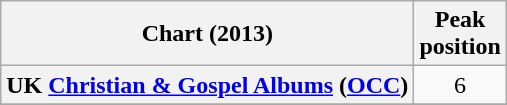<table class="wikitable sortable plainrowheaders" style="text-align:center">
<tr>
<th scope="col">Chart (2013)</th>
<th scope="col">Peak<br> position</th>
</tr>
<tr>
<th scope="row">UK <a href='#'>Christian & Gospel Albums</a> (<a href='#'>OCC</a>)</th>
<td style="text-align:center;">6</td>
</tr>
<tr>
</tr>
</table>
